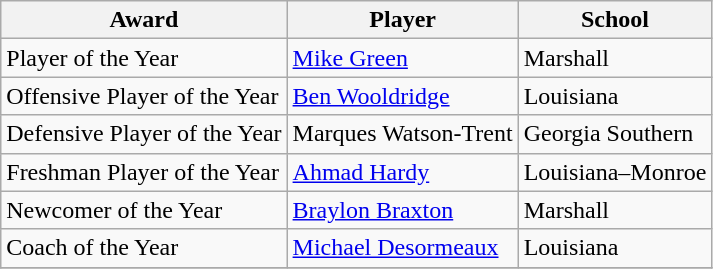<table class="wikitable" border="0">
<tr>
<th>Award</th>
<th>Player</th>
<th>School</th>
</tr>
<tr>
<td>Player of the Year</td>
<td><a href='#'>Mike Green</a></td>
<td>Marshall</td>
</tr>
<tr>
<td>Offensive Player of the Year</td>
<td><a href='#'>Ben Wooldridge</a></td>
<td>Louisiana</td>
</tr>
<tr>
<td>Defensive Player of the Year</td>
<td>Marques Watson-Trent</td>
<td>Georgia Southern</td>
</tr>
<tr>
<td>Freshman Player of the Year</td>
<td><a href='#'>Ahmad Hardy</a></td>
<td>Louisiana–Monroe</td>
</tr>
<tr>
<td>Newcomer of the Year</td>
<td><a href='#'>Braylon Braxton</a></td>
<td>Marshall</td>
</tr>
<tr>
<td>Coach of the Year</td>
<td><a href='#'>Michael Desormeaux</a></td>
<td>Louisiana</td>
</tr>
<tr>
</tr>
</table>
